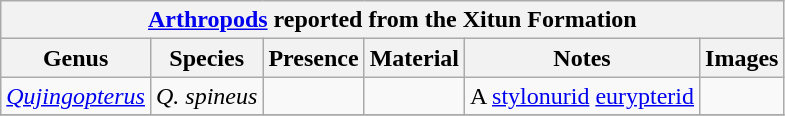<table class="wikitable" align="center">
<tr>
<th colspan="6" align="center"><strong><a href='#'>Arthropods</a> reported from the Xitun Formation</strong></th>
</tr>
<tr>
<th>Genus</th>
<th>Species</th>
<th>Presence</th>
<th><strong>Material</strong></th>
<th>Notes</th>
<th>Images</th>
</tr>
<tr>
<td><em><a href='#'>Qujingopterus</a></em></td>
<td><em>Q. spineus</em></td>
<td></td>
<td></td>
<td>A <a href='#'>stylonurid</a> <a href='#'>eurypterid</a></td>
<td></td>
</tr>
<tr>
</tr>
</table>
